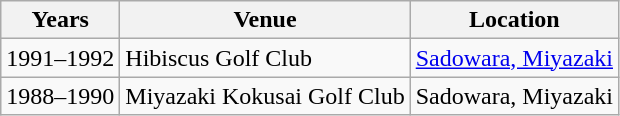<table class=wikitable>
<tr>
<th>Years</th>
<th>Venue</th>
<th>Location</th>
</tr>
<tr>
<td>1991–1992</td>
<td>Hibiscus Golf Club</td>
<td><a href='#'>Sadowara, Miyazaki</a></td>
</tr>
<tr>
<td>1988–1990</td>
<td>Miyazaki Kokusai Golf Club</td>
<td>Sadowara, Miyazaki</td>
</tr>
</table>
